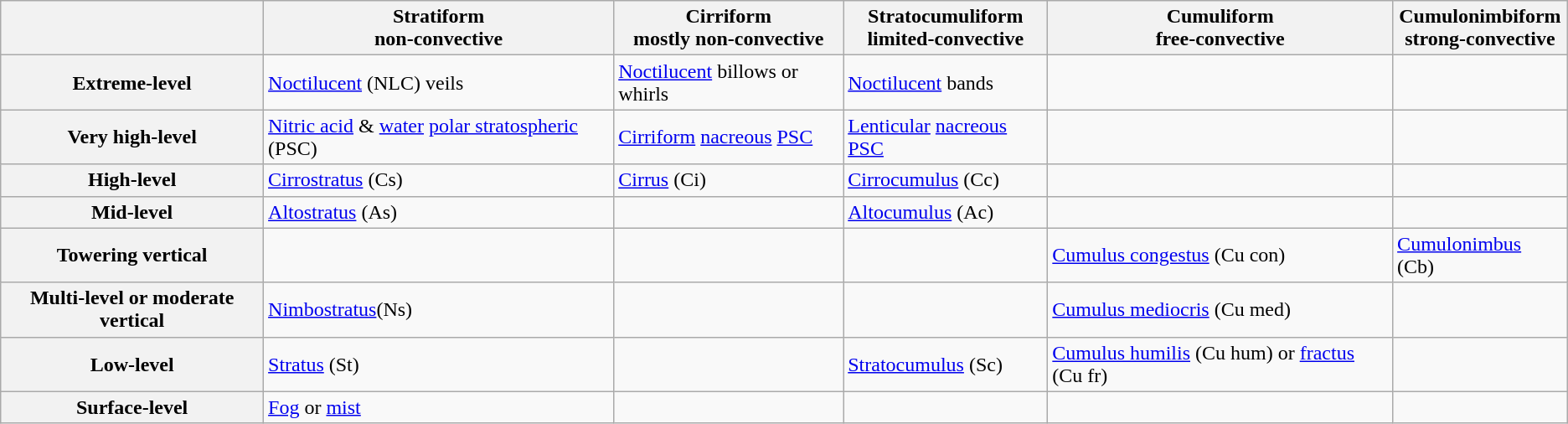<table class="wikitable">
<tr>
<th></th>
<th>Stratiform <br> non-convective</th>
<th>Cirriform <br> mostly non-convective</th>
<th>Stratocumuliform <br> limited-convective</th>
<th>Cumuliform <br> free-convective</th>
<th>Cumulonimbiform <br> strong-convective</th>
</tr>
<tr>
<th>Extreme-level</th>
<td><a href='#'>Noctilucent</a> (NLC) veils</td>
<td><a href='#'>Noctilucent</a> billows or whirls</td>
<td><a href='#'>Noctilucent</a> bands</td>
<td></td>
<td></td>
</tr>
<tr>
<th>Very high-level</th>
<td><a href='#'>Nitric acid</a> & <a href='#'>water</a> <a href='#'>polar stratospheric</a> (PSC)</td>
<td><a href='#'>Cirriform</a> <a href='#'>nacreous</a> <a href='#'>PSC</a></td>
<td><a href='#'>Lenticular</a> <a href='#'>nacreous</a> <a href='#'>PSC</a></td>
<td></td>
<td></td>
</tr>
<tr>
<th>High-level</th>
<td><a href='#'>Cirrostratus</a> (Cs)</td>
<td><a href='#'>Cirrus</a> (Ci)</td>
<td><a href='#'>Cirrocumulus</a> (Cc)</td>
<td></td>
<td></td>
</tr>
<tr>
<th>Mid-level</th>
<td><a href='#'>Altostratus</a> (As)</td>
<td></td>
<td><a href='#'>Altocumulus</a> (Ac)</td>
<td></td>
<td></td>
</tr>
<tr>
<th>Towering vertical</th>
<td></td>
<td></td>
<td></td>
<td><a href='#'>Cumulus congestus</a> (Cu con)</td>
<td><a href='#'>Cumulonimbus</a> (Cb)</td>
</tr>
<tr>
<th>Multi-level or moderate vertical</th>
<td><a href='#'>Nimbostratus</a>(Ns)</td>
<td></td>
<td></td>
<td><a href='#'>Cumulus mediocris</a> (Cu med)</td>
<td></td>
</tr>
<tr>
<th>Low-level</th>
<td><a href='#'>Stratus</a> (St)</td>
<td></td>
<td><a href='#'>Stratocumulus</a> (Sc)</td>
<td><a href='#'>Cumulus humilis</a> (Cu hum) or <a href='#'>fractus</a> (Cu fr)</td>
<td></td>
</tr>
<tr>
<th>Surface-level</th>
<td><a href='#'>Fog</a> or <a href='#'>mist</a></td>
<td></td>
<td></td>
<td></td>
<td></td>
</tr>
</table>
